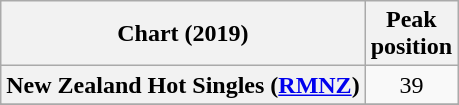<table class="wikitable sortable plainrowheaders" style="text-align:center">
<tr>
<th scope="col">Chart (2019)</th>
<th scope="col">Peak<br>position</th>
</tr>
<tr>
<th scope="row">New Zealand Hot Singles (<a href='#'>RMNZ</a>)</th>
<td>39</td>
</tr>
<tr>
</tr>
<tr>
</tr>
<tr>
</tr>
</table>
